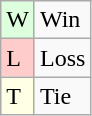<table class="wikitable">
<tr>
<td style="background:#dfd;">W</td>
<td>Win</td>
</tr>
<tr>
<td style="background:#fcc;">L</td>
<td>Loss</td>
</tr>
<tr>
<td style="background:#ffffe6;">T</td>
<td>Tie</td>
</tr>
</table>
